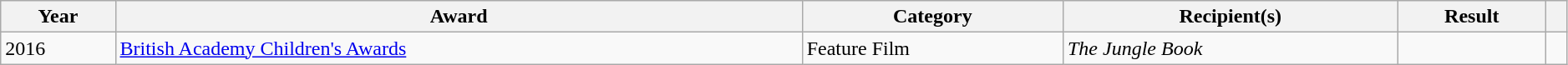<table class="wikitable plainrowheaders sortable" style="width: 99%;">
<tr>
<th scope="col">Year</th>
<th scope="col">Award</th>
<th scope="col">Category</th>
<th scope="col">Recipient(s)</th>
<th scope="col">Result</th>
<th scope="col" class="unsortable"></th>
</tr>
<tr>
<td>2016</td>
<td><a href='#'>British Academy Children's Awards</a></td>
<td>Feature Film</td>
<td><em>The Jungle Book</em></td>
<td></td>
<td style="text-align:center;"></td>
</tr>
</table>
